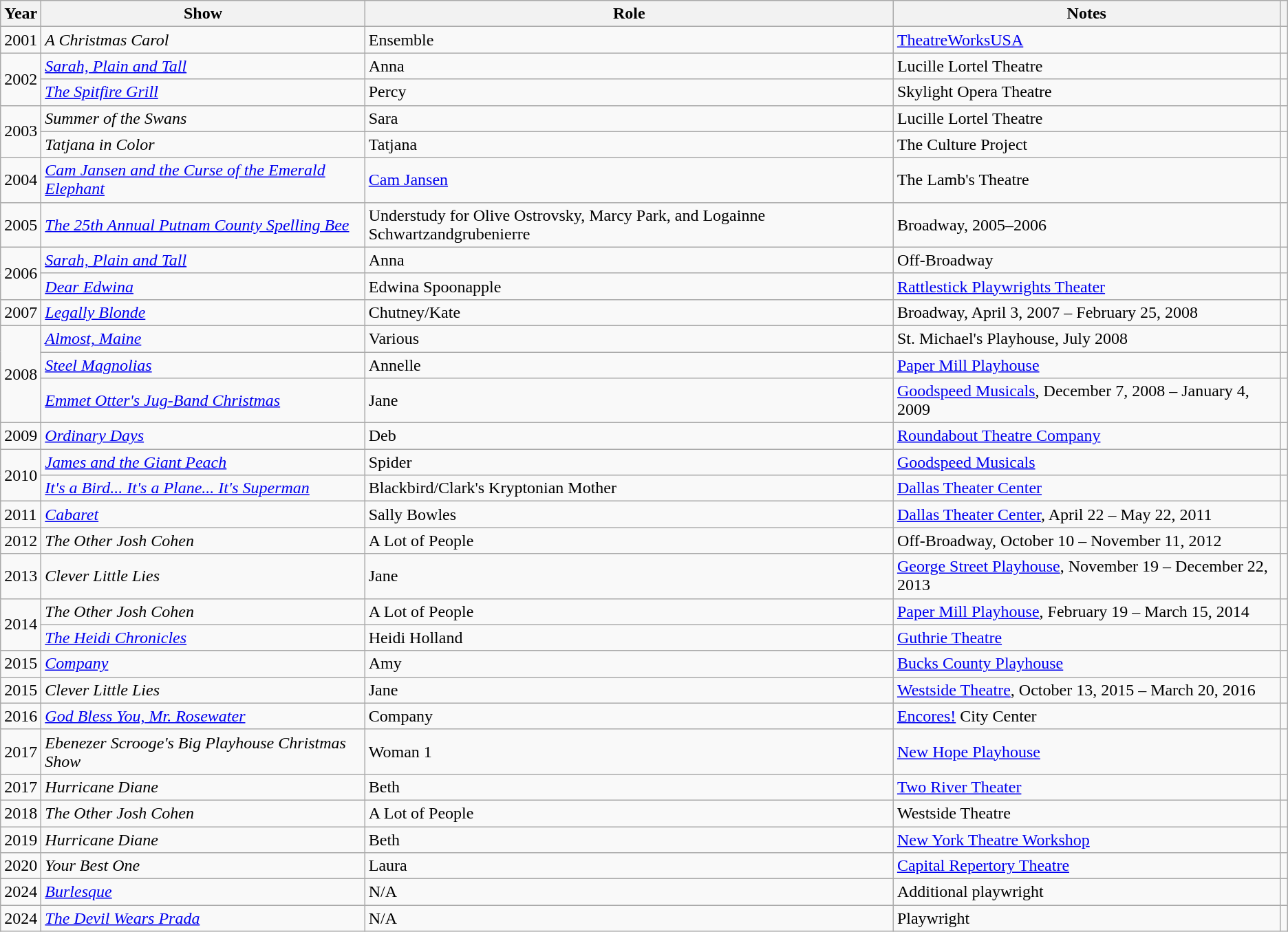<table class="wikitable">
<tr>
<th>Year</th>
<th>Show</th>
<th>Role</th>
<th>Notes</th>
<th></th>
</tr>
<tr>
<td>2001</td>
<td><em>A Christmas Carol</em></td>
<td>Ensemble</td>
<td><a href='#'>TheatreWorksUSA</a></td>
<td></td>
</tr>
<tr>
<td rowspan=2>2002</td>
<td><em><a href='#'>Sarah, Plain and Tall</a></em></td>
<td>Anna</td>
<td>Lucille Lortel Theatre</td>
<td></td>
</tr>
<tr>
<td><em><a href='#'>The Spitfire Grill</a></em></td>
<td>Percy</td>
<td>Skylight Opera Theatre</td>
<td></td>
</tr>
<tr>
<td rowspan=2>2003</td>
<td><em>Summer of the Swans</em></td>
<td>Sara</td>
<td>Lucille Lortel Theatre</td>
<td></td>
</tr>
<tr>
<td><em>Tatjana in Color</em></td>
<td>Tatjana</td>
<td>The Culture Project</td>
<td></td>
</tr>
<tr>
<td>2004</td>
<td><em><a href='#'>Cam Jansen and the Curse of the Emerald Elephant</a></em></td>
<td><a href='#'>Cam Jansen</a></td>
<td>The Lamb's Theatre</td>
<td></td>
</tr>
<tr>
<td>2005</td>
<td><em><a href='#'>The 25th Annual Putnam County Spelling Bee</a></em></td>
<td>Understudy for Olive Ostrovsky, Marcy Park, and Logainne Schwartzandgrubenierre</td>
<td>Broadway, 2005–2006</td>
<td></td>
</tr>
<tr>
<td rowspan="2">2006</td>
<td><em><a href='#'>Sarah, Plain and Tall</a></em></td>
<td>Anna</td>
<td>Off-Broadway</td>
<td></td>
</tr>
<tr>
<td><em><a href='#'>Dear Edwina</a></em></td>
<td>Edwina Spoonapple</td>
<td><a href='#'>Rattlestick Playwrights Theater</a></td>
<td></td>
</tr>
<tr>
<td>2007</td>
<td><em><a href='#'>Legally Blonde</a></em></td>
<td>Chutney/Kate</td>
<td>Broadway, April 3, 2007 – February 25, 2008</td>
<td></td>
</tr>
<tr>
<td rowspan="3">2008</td>
<td><em><a href='#'>Almost, Maine</a></em></td>
<td>Various</td>
<td>St. Michael's Playhouse, July 2008</td>
<td></td>
</tr>
<tr>
<td><em><a href='#'>Steel Magnolias</a></em></td>
<td>Annelle</td>
<td><a href='#'>Paper Mill Playhouse</a></td>
<td></td>
</tr>
<tr>
<td><em><a href='#'>Emmet Otter's Jug-Band Christmas</a></em></td>
<td>Jane</td>
<td><a href='#'>Goodspeed Musicals</a>, December 7, 2008 – January 4, 2009</td>
<td></td>
</tr>
<tr>
<td>2009</td>
<td><em><a href='#'>Ordinary Days</a></em></td>
<td>Deb</td>
<td><a href='#'>Roundabout Theatre Company</a></td>
<td></td>
</tr>
<tr>
<td rowspan="2">2010</td>
<td><em><a href='#'>James and the Giant Peach</a></em></td>
<td>Spider</td>
<td><a href='#'>Goodspeed Musicals</a></td>
<td></td>
</tr>
<tr>
<td><em><a href='#'>It's a Bird... It's a Plane... It's Superman</a></em></td>
<td>Blackbird/Clark's Kryptonian Mother</td>
<td><a href='#'>Dallas Theater Center</a></td>
<td></td>
</tr>
<tr>
<td>2011</td>
<td><em><a href='#'>Cabaret</a></em></td>
<td>Sally Bowles</td>
<td><a href='#'>Dallas Theater Center</a>, April 22 – May 22, 2011</td>
<td></td>
</tr>
<tr>
<td>2012</td>
<td><em>The Other Josh Cohen</em></td>
<td>A Lot of People</td>
<td>Off-Broadway, October 10 – November 11, 2012</td>
<td></td>
</tr>
<tr>
<td>2013</td>
<td><em>Clever Little Lies</em></td>
<td>Jane</td>
<td><a href='#'>George Street Playhouse</a>, November 19 – December 22, 2013</td>
<td></td>
</tr>
<tr>
<td rowspan="2">2014</td>
<td><em>The Other Josh Cohen</em></td>
<td>A Lot of People</td>
<td><a href='#'>Paper Mill Playhouse</a>, February 19 – March 15, 2014</td>
<td></td>
</tr>
<tr>
<td><em><a href='#'>The Heidi Chronicles</a></em></td>
<td>Heidi Holland</td>
<td><a href='#'>Guthrie Theatre</a></td>
<td></td>
</tr>
<tr>
<td>2015</td>
<td><em><a href='#'>Company</a></em></td>
<td>Amy</td>
<td><a href='#'>Bucks County Playhouse</a></td>
<td></td>
</tr>
<tr>
<td>2015</td>
<td><em>Clever Little Lies</em></td>
<td>Jane</td>
<td><a href='#'>Westside Theatre</a>, October 13, 2015 – March 20, 2016</td>
<td></td>
</tr>
<tr>
<td>2016</td>
<td><em><a href='#'>God Bless You, Mr. Rosewater</a></em></td>
<td>Company</td>
<td><a href='#'>Encores!</a> City Center</td>
<td></td>
</tr>
<tr>
<td>2017</td>
<td><em>Ebenezer Scrooge's Big Playhouse Christmas Show</em></td>
<td>Woman 1</td>
<td><a href='#'>New Hope Playhouse</a></td>
<td></td>
</tr>
<tr>
<td>2017</td>
<td><em>Hurricane Diane</em></td>
<td>Beth</td>
<td><a href='#'>Two River Theater</a></td>
<td></td>
</tr>
<tr>
<td>2018</td>
<td><em>The Other Josh Cohen</em></td>
<td>A Lot of People</td>
<td>Westside Theatre</td>
<td></td>
</tr>
<tr>
<td>2019</td>
<td><em>Hurricane Diane</em></td>
<td>Beth</td>
<td><a href='#'>New York Theatre Workshop</a></td>
<td></td>
</tr>
<tr>
<td>2020</td>
<td><em>Your Best One</em></td>
<td>Laura</td>
<td><a href='#'>Capital Repertory Theatre</a></td>
<td></td>
</tr>
<tr>
<td>2024</td>
<td><em><a href='#'>Burlesque</a></em></td>
<td>N/A</td>
<td>Additional playwright</td>
</tr>
<tr>
<td>2024</td>
<td><em><a href='#'>The Devil Wears Prada</a></em></td>
<td>N/A</td>
<td>Playwright</td>
<td></td>
</tr>
</table>
